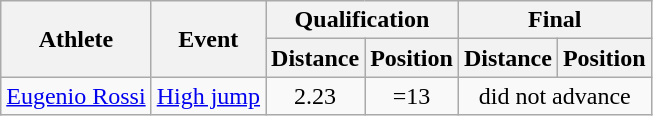<table class=wikitable>
<tr>
<th rowspan="2">Athlete</th>
<th rowspan="2">Event</th>
<th colspan="2">Qualification</th>
<th colspan="2">Final</th>
</tr>
<tr>
<th>Distance</th>
<th>Position</th>
<th>Distance</th>
<th>Position</th>
</tr>
<tr align=center>
<td align=left><a href='#'>Eugenio Rossi</a></td>
<td align=left><a href='#'>High jump</a></td>
<td>2.23</td>
<td>=13</td>
<td colspan=2>did not advance</td>
</tr>
</table>
